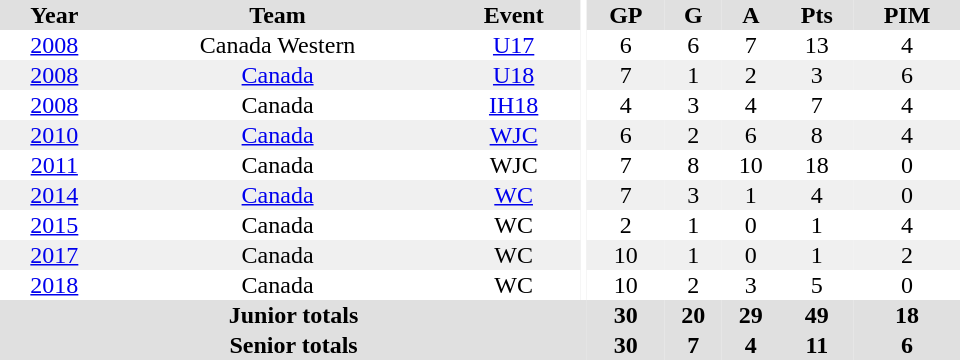<table border="0" cellpadding="1" cellspacing="0" ID="Table3" style="text-align:center; width:40em">
<tr bgcolor="#e0e0e0">
<th>Year</th>
<th>Team</th>
<th>Event</th>
<th rowspan="102" bgcolor="#ffffff"></th>
<th>GP</th>
<th>G</th>
<th>A</th>
<th>Pts</th>
<th>PIM</th>
</tr>
<tr>
<td><a href='#'>2008</a></td>
<td>Canada Western</td>
<td><a href='#'>U17</a></td>
<td>6</td>
<td>6</td>
<td>7</td>
<td>13</td>
<td>4</td>
</tr>
<tr bgcolor="#f0f0f0">
<td><a href='#'>2008</a></td>
<td><a href='#'>Canada</a></td>
<td><a href='#'>U18</a></td>
<td>7</td>
<td>1</td>
<td>2</td>
<td>3</td>
<td>6</td>
</tr>
<tr>
<td><a href='#'>2008</a></td>
<td>Canada</td>
<td><a href='#'>IH18</a></td>
<td>4</td>
<td>3</td>
<td>4</td>
<td>7</td>
<td>4</td>
</tr>
<tr bgcolor="#f0f0f0">
<td><a href='#'>2010</a></td>
<td><a href='#'>Canada</a></td>
<td><a href='#'>WJC</a></td>
<td>6</td>
<td>2</td>
<td>6</td>
<td>8</td>
<td>4</td>
</tr>
<tr>
<td><a href='#'>2011</a></td>
<td>Canada</td>
<td>WJC</td>
<td>7</td>
<td>8</td>
<td>10</td>
<td>18</td>
<td>0</td>
</tr>
<tr bgcolor="#f0f0f0">
<td><a href='#'>2014</a></td>
<td><a href='#'>Canada</a></td>
<td><a href='#'>WC</a></td>
<td>7</td>
<td>3</td>
<td>1</td>
<td>4</td>
<td>0</td>
</tr>
<tr>
<td><a href='#'>2015</a></td>
<td>Canada</td>
<td>WC</td>
<td>2</td>
<td>1</td>
<td>0</td>
<td>1</td>
<td>4</td>
</tr>
<tr bgcolor="#f0f0f0">
<td><a href='#'>2017</a></td>
<td>Canada</td>
<td>WC</td>
<td>10</td>
<td>1</td>
<td>0</td>
<td>1</td>
<td>2</td>
</tr>
<tr>
<td><a href='#'>2018</a></td>
<td>Canada</td>
<td>WC</td>
<td>10</td>
<td>2</td>
<td>3</td>
<td>5</td>
<td>0</td>
</tr>
<tr bgcolor="#e0e0e0">
<th colspan="4">Junior totals</th>
<th>30</th>
<th>20</th>
<th>29</th>
<th>49</th>
<th>18</th>
</tr>
<tr bgcolor="#e0e0e0">
<th colspan="4">Senior totals</th>
<th>30</th>
<th>7</th>
<th>4</th>
<th>11</th>
<th>6</th>
</tr>
</table>
